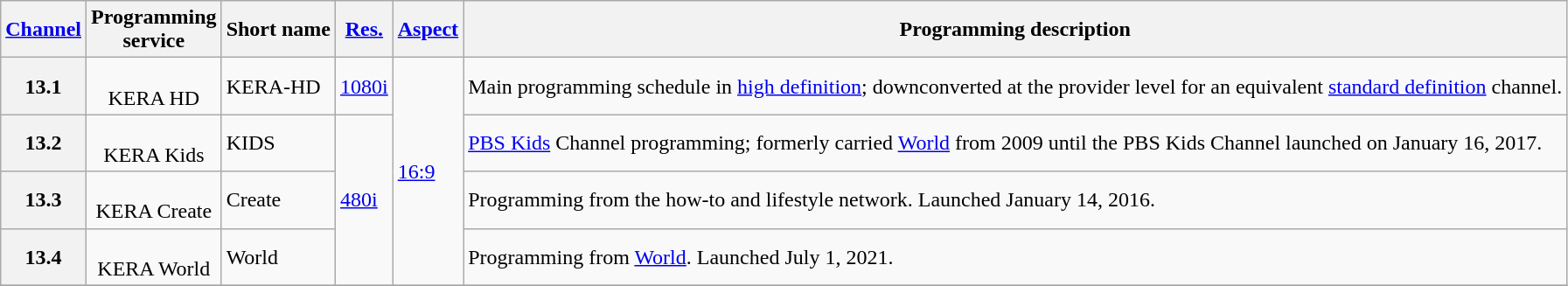<table class="wikitable">
<tr>
<th scope = "col"><a href='#'>Channel</a></th>
<th scope = "col">Programming<br>service</th>
<th scope = "col">Short name</th>
<th scope = "col"><a href='#'>Res.</a></th>
<th scope = "col"><a href='#'>Aspect</a></th>
<th scope = "col">Programming description</th>
</tr>
<tr>
<th scope = "row">13.1</th>
<td align="center" width="85pt"><br>KERA HD</td>
<td>KERA-HD</td>
<td><a href='#'>1080i</a></td>
<td rowspan="4"><a href='#'>16:9</a></td>
<td>Main programming schedule in <a href='#'>high definition</a>; downconverted at the provider level for an equivalent <a href='#'>standard definition</a> channel.</td>
</tr>
<tr>
<th scope = "row">13.2</th>
<td align="center" width="85pt"><br>KERA Kids</td>
<td>KIDS</td>
<td rowspan="3"><a href='#'>480i</a></td>
<td><a href='#'>PBS Kids</a> Channel programming; formerly carried <a href='#'>World</a> from 2009 until the PBS Kids Channel launched on January 16, 2017.</td>
</tr>
<tr>
<th scope = "row">13.3</th>
<td align="center" width="85pt"><br>KERA Create</td>
<td>Create</td>
<td>Programming from the how-to and lifestyle network. Launched January 14, 2016.</td>
</tr>
<tr>
<th scope = "row">13.4</th>
<td align="center" width="85pt"><br>KERA World</td>
<td>World</td>
<td>Programming from <a href='#'>World</a>. Launched July 1, 2021.</td>
</tr>
<tr>
</tr>
</table>
